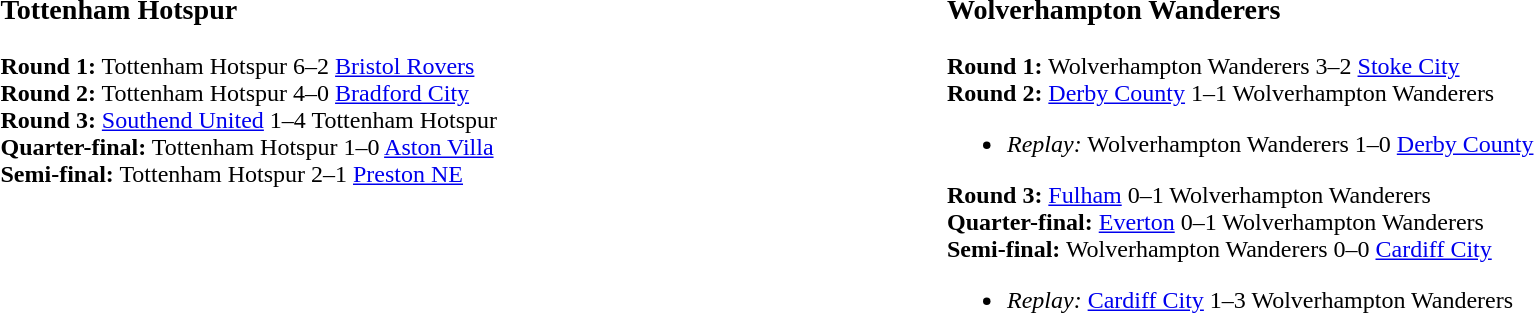<table width=100%>
<tr>
<td width=50% valign=top><br><h3>Tottenham Hotspur</h3><strong>Round 1:</strong> Tottenham Hotspur 6–2 <a href='#'>Bristol Rovers</a><br><strong>Round 2:</strong> Tottenham Hotspur 4–0 <a href='#'>Bradford City</a><br><strong>Round 3:</strong> <a href='#'>Southend United</a> 1–4 Tottenham Hotspur<br><strong>Quarter-final:</strong> Tottenham Hotspur 1–0 <a href='#'>Aston Villa</a><br><strong>Semi-final:</strong> Tottenham Hotspur 2–1 <a href='#'>Preston NE</a></td>
<td width=50% valign=top><br><h3>Wolverhampton Wanderers</h3><strong>Round 1:</strong> Wolverhampton Wanderers 3–2 <a href='#'>Stoke City</a><br><strong>Round 2:</strong> <a href='#'>Derby County</a> 1–1 Wolverhampton Wanderers<ul><li><em>Replay:</em> Wolverhampton Wanderers 1–0 <a href='#'>Derby County</a></li></ul><strong>Round 3:</strong> <a href='#'>Fulham</a> 0–1 Wolverhampton Wanderers<br><strong>Quarter-final:</strong> <a href='#'>Everton</a> 0–1 Wolverhampton Wanderers<br><strong>Semi-final:</strong> Wolverhampton Wanderers 0–0 <a href='#'>Cardiff City</a><ul><li><em>Replay:</em> <a href='#'>Cardiff City</a> 1–3 Wolverhampton Wanderers</li></ul></td>
</tr>
</table>
